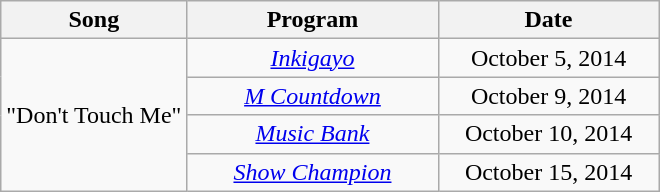<table class="wikitable" style="text-align:center">
<tr>
<th>Song</th>
<th width="160">Program</th>
<th width="140">Date</th>
</tr>
<tr>
<td rowspan="4">"Don't Touch Me"</td>
<td><em><a href='#'>Inkigayo</a></em></td>
<td>October 5, 2014</td>
</tr>
<tr>
<td><em><a href='#'>M Countdown</a></em></td>
<td>October 9, 2014</td>
</tr>
<tr>
<td><em><a href='#'>Music Bank</a></em></td>
<td>October 10, 2014</td>
</tr>
<tr>
<td><em><a href='#'>Show Champion</a></em></td>
<td>October 15, 2014</td>
</tr>
</table>
